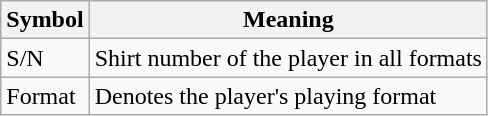<table class="wikitable">
<tr>
<th>Symbol</th>
<th>Meaning</th>
</tr>
<tr>
<td>S/N</td>
<td>Shirt number of the player in all formats</td>
</tr>
<tr>
<td>Format</td>
<td>Denotes the player's playing format</td>
</tr>
</table>
